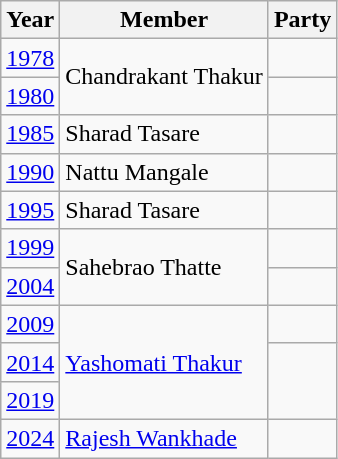<table class="wikitable">
<tr>
<th>Year</th>
<th>Member</th>
<th colspan="2">Party</th>
</tr>
<tr>
<td><a href='#'>1978</a></td>
<td rowspan="2">Chandrakant Thakur</td>
<td></td>
</tr>
<tr>
<td><a href='#'>1980</a></td>
<td></td>
</tr>
<tr>
<td><a href='#'>1985</a></td>
<td>Sharad Tasare</td>
<td></td>
</tr>
<tr>
<td><a href='#'>1990</a></td>
<td>Nattu Mangale</td>
<td></td>
</tr>
<tr>
<td><a href='#'>1995</a></td>
<td>Sharad Tasare</td>
<td></td>
</tr>
<tr>
<td><a href='#'>1999</a></td>
<td rowspan="2">Sahebrao Thatte</td>
<td></td>
</tr>
<tr>
<td><a href='#'>2004</a></td>
</tr>
<tr>
<td><a href='#'>2009</a></td>
<td rowspan="3"><a href='#'>Yashomati Thakur</a></td>
<td></td>
</tr>
<tr>
<td><a href='#'>2014</a></td>
</tr>
<tr>
<td><a href='#'>2019</a></td>
</tr>
<tr>
<td><a href='#'>2024</a></td>
<td><a href='#'>Rajesh Wankhade</a></td>
<td></td>
</tr>
</table>
